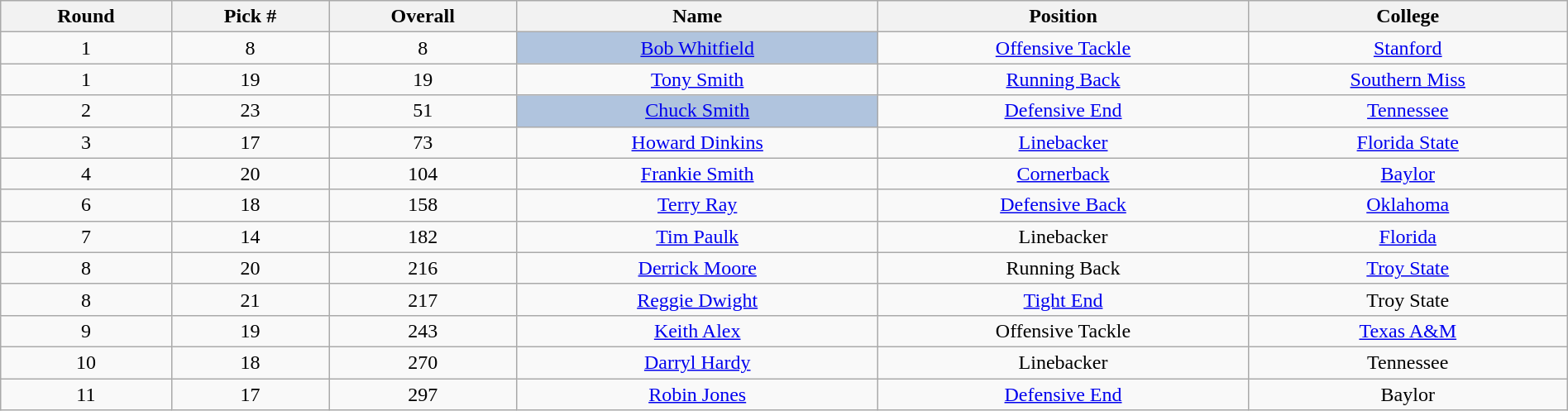<table class="wikitable sortable sortable" style="width: 100%; text-align:center">
<tr>
<th>Round</th>
<th>Pick #</th>
<th>Overall</th>
<th>Name</th>
<th>Position</th>
<th>College</th>
</tr>
<tr>
<td>1</td>
<td>8</td>
<td>8</td>
<td bgcolor=lightsteelblue><a href='#'>Bob Whitfield</a></td>
<td><a href='#'>Offensive Tackle</a></td>
<td><a href='#'>Stanford</a></td>
</tr>
<tr>
<td>1</td>
<td>19</td>
<td>19</td>
<td><a href='#'>Tony Smith</a></td>
<td><a href='#'>Running Back</a></td>
<td><a href='#'>Southern Miss</a></td>
</tr>
<tr>
<td>2</td>
<td>23</td>
<td>51</td>
<td bgcolor=lightsteelblue><a href='#'>Chuck Smith</a></td>
<td><a href='#'>Defensive End</a></td>
<td><a href='#'>Tennessee</a></td>
</tr>
<tr>
<td>3</td>
<td>17</td>
<td>73</td>
<td><a href='#'>Howard Dinkins</a></td>
<td><a href='#'>Linebacker</a></td>
<td><a href='#'>Florida State</a></td>
</tr>
<tr>
<td>4</td>
<td>20</td>
<td>104</td>
<td><a href='#'>Frankie Smith</a></td>
<td><a href='#'>Cornerback</a></td>
<td><a href='#'>Baylor</a></td>
</tr>
<tr>
<td>6</td>
<td>18</td>
<td>158</td>
<td><a href='#'>Terry Ray</a></td>
<td><a href='#'>Defensive Back</a></td>
<td><a href='#'>Oklahoma</a></td>
</tr>
<tr>
<td>7</td>
<td>14</td>
<td>182</td>
<td><a href='#'>Tim Paulk</a></td>
<td>Linebacker</td>
<td><a href='#'>Florida</a></td>
</tr>
<tr>
<td>8</td>
<td>20</td>
<td>216</td>
<td><a href='#'>Derrick Moore</a></td>
<td>Running Back</td>
<td><a href='#'>Troy State</a></td>
</tr>
<tr>
<td>8</td>
<td>21</td>
<td>217</td>
<td><a href='#'>Reggie Dwight</a></td>
<td><a href='#'>Tight End</a></td>
<td>Troy State</td>
</tr>
<tr>
<td>9</td>
<td>19</td>
<td>243</td>
<td><a href='#'>Keith Alex</a></td>
<td>Offensive Tackle</td>
<td><a href='#'>Texas A&M</a></td>
</tr>
<tr>
<td>10</td>
<td>18</td>
<td>270</td>
<td><a href='#'>Darryl Hardy</a></td>
<td>Linebacker</td>
<td>Tennessee</td>
</tr>
<tr>
<td>11</td>
<td>17</td>
<td>297</td>
<td><a href='#'>Robin Jones</a></td>
<td><a href='#'>Defensive End</a></td>
<td>Baylor</td>
</tr>
</table>
